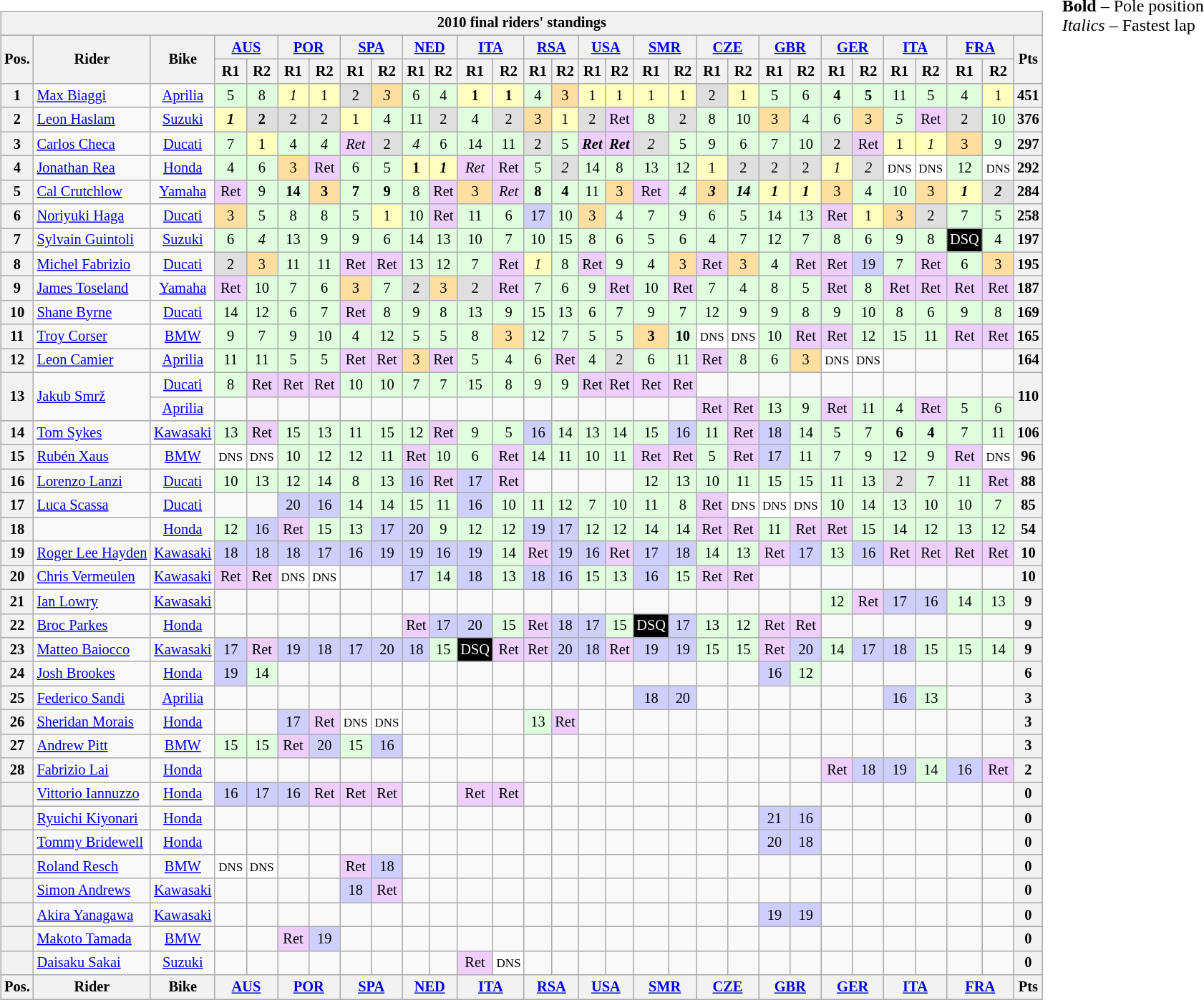<table>
<tr>
<td><br><table class="wikitable" style="font-size: 85%; text-align: center">
<tr>
<th colspan=34>2010 final riders' standings</th>
</tr>
<tr valign="top">
<th valign="middle" rowspan=2>Pos.</th>
<th valign="middle" rowspan=2>Rider</th>
<th valign="middle" rowspan=2>Bike</th>
<th colspan=2><a href='#'>AUS</a><br></th>
<th colspan=2><a href='#'>POR</a><br></th>
<th colspan=2><a href='#'>SPA</a><br></th>
<th colspan=2><a href='#'>NED</a><br></th>
<th colspan=2><a href='#'>ITA</a><br></th>
<th colspan=2><a href='#'>RSA</a><br></th>
<th colspan=2><a href='#'>USA</a><br></th>
<th colspan=2><a href='#'>SMR</a><br></th>
<th colspan=2><a href='#'>CZE</a><br></th>
<th colspan=2><a href='#'>GBR</a><br></th>
<th colspan=2><a href='#'>GER</a><br></th>
<th colspan=2><a href='#'>ITA</a><br></th>
<th colspan=2><a href='#'>FRA</a><br></th>
<th valign="middle" rowspan=2>Pts</th>
</tr>
<tr>
<th>R1</th>
<th>R2</th>
<th>R1</th>
<th>R2</th>
<th>R1</th>
<th>R2</th>
<th>R1</th>
<th>R2</th>
<th>R1</th>
<th>R2</th>
<th>R1</th>
<th>R2</th>
<th>R1</th>
<th>R2</th>
<th>R1</th>
<th>R2</th>
<th>R1</th>
<th>R2</th>
<th>R1</th>
<th>R2</th>
<th>R1</th>
<th>R2</th>
<th>R1</th>
<th>R2</th>
<th>R1</th>
<th>R2</th>
</tr>
<tr>
<th>1</th>
<td align="left"> <a href='#'>Max Biaggi</a></td>
<td><a href='#'>Aprilia</a></td>
<td style="background:#dfffdf;">5</td>
<td style="background:#dfffdf;">8</td>
<td style="background:#ffffbf;"><em>1</em></td>
<td style="background:#ffffbf;">1</td>
<td style="background:#dfdfdf;">2</td>
<td style="background:#ffdf9f;"><em>3</em></td>
<td style="background:#dfffdf;">6</td>
<td style="background:#dfffdf;">4</td>
<td style="background:#ffffbf;"><strong>1</strong></td>
<td style="background:#ffffbf;"><strong>1</strong></td>
<td style="background:#dfffdf;">4</td>
<td style="background:#ffdf9f;">3</td>
<td style="background:#ffffbf;">1</td>
<td style="background:#ffffbf;">1</td>
<td style="background:#ffffbf;">1</td>
<td style="background:#ffffbf;">1</td>
<td style="background:#dfdfdf;">2</td>
<td style="background:#ffffbf;">1</td>
<td style="background:#dfffdf;">5</td>
<td style="background:#dfffdf;">6</td>
<td style="background:#dfffdf;"><strong>4</strong></td>
<td style="background:#dfffdf;"><strong>5</strong></td>
<td style="background:#dfffdf;">11</td>
<td style="background:#dfffdf;">5</td>
<td style="background:#dfffdf;">4</td>
<td style="background:#ffffbf;">1</td>
<th>451</th>
</tr>
<tr>
<th>2</th>
<td align="left"> <a href='#'>Leon Haslam</a></td>
<td><a href='#'>Suzuki</a></td>
<td style="background:#ffffbf;"><strong><em>1</em></strong></td>
<td style="background:#dfdfdf;"><strong>2</strong></td>
<td style="background:#dfdfdf;">2</td>
<td style="background:#dfdfdf;">2</td>
<td style="background:#ffffbf;">1</td>
<td style="background:#dfffdf;">4</td>
<td style="background:#dfffdf;">11</td>
<td style="background:#dfdfdf;">2</td>
<td style="background:#dfffdf;">4</td>
<td style="background:#dfdfdf;">2</td>
<td style="background:#ffdf9f;">3</td>
<td style="background:#ffffbf;">1</td>
<td style="background:#dfdfdf;">2</td>
<td style="background:#efcfff;">Ret</td>
<td style="background:#dfffdf;">8</td>
<td style="background:#dfdfdf;">2</td>
<td style="background:#dfffdf;">8</td>
<td style="background:#dfffdf;">10</td>
<td style="background:#ffdf9f;">3</td>
<td style="background:#dfffdf;">4</td>
<td style="background:#dfffdf;">6</td>
<td style="background:#ffdf9f;">3</td>
<td style="background:#dfffdf;"><em>5</em></td>
<td style="background:#efcfff;">Ret</td>
<td style="background:#dfdfdf;">2</td>
<td style="background:#dfffdf;">10</td>
<th>376</th>
</tr>
<tr>
<th>3</th>
<td align="left"> <a href='#'>Carlos Checa</a></td>
<td><a href='#'>Ducati</a></td>
<td style="background:#dfffdf;">7</td>
<td style="background:#ffffbf;">1</td>
<td style="background:#dfffdf;">4</td>
<td style="background:#dfffdf;"><em>4</em></td>
<td style="background:#efcfff;"><em>Ret</em></td>
<td style="background:#dfdfdf;">2</td>
<td style="background:#dfffdf;"><em>4</em></td>
<td style="background:#dfffdf;">6</td>
<td style="background:#dfffdf;">14</td>
<td style="background:#dfffdf;">11</td>
<td style="background:#dfdfdf;">2</td>
<td style="background:#dfffdf;">5</td>
<td style="background:#efcfff;"><strong><em>Ret</em></strong></td>
<td style="background:#efcfff;"><strong><em>Ret</em></strong></td>
<td style="background:#dfdfdf;"><em>2</em></td>
<td style="background:#dfffdf;">5</td>
<td style="background:#dfffdf;">9</td>
<td style="background:#dfffdf;">6</td>
<td style="background:#dfffdf;">7</td>
<td style="background:#dfffdf;">10</td>
<td style="background:#dfdfdf;">2</td>
<td style="background:#efcfff;">Ret</td>
<td style="background:#ffffbf;">1</td>
<td style="background:#ffffbf;"><em>1</em></td>
<td style="background:#ffdf9f;">3</td>
<td style="background:#dfffdf;">9</td>
<th>297</th>
</tr>
<tr>
<th>4</th>
<td align="left"> <a href='#'>Jonathan Rea</a></td>
<td><a href='#'>Honda</a></td>
<td style="background:#dfffdf;">4</td>
<td style="background:#dfffdf;">6</td>
<td style="background:#ffdf9f;">3</td>
<td style="background:#efcfff;">Ret</td>
<td style="background:#dfffdf;">6</td>
<td style="background:#dfffdf;">5</td>
<td style="background:#ffffbf;"><strong>1</strong></td>
<td style="background:#ffffbf;"><strong><em>1</em></strong></td>
<td style="background:#efcfff;"><em>Ret</em></td>
<td style="background:#efcfff;">Ret</td>
<td style="background:#dfffdf;">5</td>
<td style="background:#dfdfdf;"><em>2</em></td>
<td style="background:#dfffdf;">14</td>
<td style="background:#dfffdf;">8</td>
<td style="background:#dfffdf;">13</td>
<td style="background:#dfffdf;">12</td>
<td style="background:#ffffbf;">1</td>
<td style="background:#dfdfdf;">2</td>
<td style="background:#dfdfdf;">2</td>
<td style="background:#dfdfdf;">2</td>
<td style="background:#ffffbf;"><em>1</em></td>
<td style="background:#dfdfdf;"><em>2</em></td>
<td style="background:#ffffff;"><small>DNS</small></td>
<td style="background:#ffffff;"><small>DNS</small></td>
<td style="background:#dfffdf;">12</td>
<td style="background:#ffffff;"><small>DNS</small></td>
<th>292</th>
</tr>
<tr>
<th>5</th>
<td align="left"> <a href='#'>Cal Crutchlow</a></td>
<td><a href='#'>Yamaha</a></td>
<td style="background:#efcfff;">Ret</td>
<td style="background:#dfffdf;">9</td>
<td style="background:#dfffdf;"><strong>14</strong></td>
<td style="background:#ffdf9f;"><strong>3</strong></td>
<td style="background:#dfffdf;"><strong>7</strong></td>
<td style="background:#dfffdf;"><strong>9</strong></td>
<td style="background:#dfffdf;">8</td>
<td style="background:#efcfff;">Ret</td>
<td style="background:#ffdf9f;">3</td>
<td style="background:#efcfff;"><em>Ret</em></td>
<td style="background:#dfffdf;"><strong>8</strong></td>
<td style="background:#dfffdf;"><strong>4</strong></td>
<td style="background:#dfffdf;">11</td>
<td style="background:#ffdf9f;">3</td>
<td style="background:#efcfff;">Ret</td>
<td style="background:#dfffdf;"><em>4</em></td>
<td style="background:#ffdf9f;"><strong><em>3</em></strong></td>
<td style="background:#dfffdf;"><strong><em>14</em></strong></td>
<td style="background:#ffffbf;"><strong><em>1</em></strong></td>
<td style="background:#ffffbf;"><strong><em>1</em></strong></td>
<td style="background:#ffdf9f;">3</td>
<td style="background:#dfffdf;">4</td>
<td style="background:#dfffdf;">10</td>
<td style="background:#ffdf9f;">3</td>
<td style="background:#ffffbf;"><strong><em>1</em></strong></td>
<td style="background:#dfdfdf;"><strong><em>2</em></strong></td>
<th>284</th>
</tr>
<tr>
<th>6</th>
<td align="left"> <a href='#'>Noriyuki Haga</a></td>
<td><a href='#'>Ducati</a></td>
<td style="background:#ffdf9f;">3</td>
<td style="background:#dfffdf;">5</td>
<td style="background:#dfffdf;">8</td>
<td style="background:#dfffdf;">8</td>
<td style="background:#dfffdf;">5</td>
<td style="background:#ffffbf;">1</td>
<td style="background:#dfffdf;">10</td>
<td style="background:#efcfff;">Ret</td>
<td style="background:#dfffdf;">11</td>
<td style="background:#dfffdf;">6</td>
<td style="background:#cfcfff;">17</td>
<td style="background:#dfffdf;">10</td>
<td style="background:#ffdf9f;">3</td>
<td style="background:#dfffdf;">4</td>
<td style="background:#dfffdf;">7</td>
<td style="background:#dfffdf;">9</td>
<td style="background:#dfffdf;">6</td>
<td style="background:#dfffdf;">5</td>
<td style="background:#dfffdf;">14</td>
<td style="background:#dfffdf;">13</td>
<td style="background:#efcfff;">Ret</td>
<td style="background:#ffffbf;">1</td>
<td style="background:#ffdf9f;">3</td>
<td style="background:#dfdfdf;">2</td>
<td style="background:#dfffdf;">7</td>
<td style="background:#dfffdf;">5</td>
<th>258</th>
</tr>
<tr>
<th>7</th>
<td align="left"> <a href='#'>Sylvain Guintoli</a></td>
<td><a href='#'>Suzuki</a></td>
<td style="background:#dfffdf;">6</td>
<td style="background:#dfffdf;"><em>4</em></td>
<td style="background:#dfffdf;">13</td>
<td style="background:#dfffdf;">9</td>
<td style="background:#dfffdf;">9</td>
<td style="background:#dfffdf;">6</td>
<td style="background:#dfffdf;">14</td>
<td style="background:#dfffdf;">13</td>
<td style="background:#dfffdf;">10</td>
<td style="background:#dfffdf;">7</td>
<td style="background:#dfffdf;">10</td>
<td style="background:#dfffdf;">15</td>
<td style="background:#dfffdf;">8</td>
<td style="background:#dfffdf;">6</td>
<td style="background:#dfffdf;">5</td>
<td style="background:#dfffdf;">6</td>
<td style="background:#dfffdf;">4</td>
<td style="background:#dfffdf;">7</td>
<td style="background:#dfffdf;">12</td>
<td style="background:#dfffdf;">7</td>
<td style="background:#dfffdf;">8</td>
<td style="background:#dfffdf;">6</td>
<td style="background:#dfffdf;">9</td>
<td style="background:#dfffdf;">8</td>
<td style="background:black; color:white;">DSQ</td>
<td style="background:#dfffdf;">4</td>
<th>197</th>
</tr>
<tr>
<th>8</th>
<td align="left"> <a href='#'>Michel Fabrizio</a></td>
<td><a href='#'>Ducati</a></td>
<td style="background:#dfdfdf;">2</td>
<td style="background:#ffdf9f;">3</td>
<td style="background:#dfffdf;">11</td>
<td style="background:#dfffdf;">11</td>
<td style="background:#efcfff;">Ret</td>
<td style="background:#efcfff;">Ret</td>
<td style="background:#dfffdf;">13</td>
<td style="background:#dfffdf;">12</td>
<td style="background:#dfffdf;">7</td>
<td style="background:#efcfff;">Ret</td>
<td style="background:#ffffbf;"><em>1</em></td>
<td style="background:#dfffdf;">8</td>
<td style="background:#efcfff;">Ret</td>
<td style="background:#dfffdf;">9</td>
<td style="background:#dfffdf;">4</td>
<td style="background:#ffdf9f;">3</td>
<td style="background:#efcfff;">Ret</td>
<td style="background:#ffdf9f;">3</td>
<td style="background:#dfffdf;">4</td>
<td style="background:#efcfff;">Ret</td>
<td style="background:#efcfff;">Ret</td>
<td style="background:#cfcfff;">19</td>
<td style="background:#dfffdf;">7</td>
<td style="background:#efcfff;">Ret</td>
<td style="background:#dfffdf;">6</td>
<td style="background:#ffdf9f;">3</td>
<th>195</th>
</tr>
<tr>
<th>9</th>
<td align="left"> <a href='#'>James Toseland</a></td>
<td><a href='#'>Yamaha</a></td>
<td style="background:#efcfff;">Ret</td>
<td style="background:#dfffdf;">10</td>
<td style="background:#dfffdf;">7</td>
<td style="background:#dfffdf;">6</td>
<td style="background:#ffdf9f;">3</td>
<td style="background:#dfffdf;">7</td>
<td style="background:#dfdfdf;">2</td>
<td style="background:#ffdf9f;">3</td>
<td style="background:#dfdfdf;">2</td>
<td style="background:#efcfff;">Ret</td>
<td style="background:#dfffdf;">7</td>
<td style="background:#dfffdf;">6</td>
<td style="background:#dfffdf;">9</td>
<td style="background:#efcfff;">Ret</td>
<td style="background:#dfffdf;">10</td>
<td style="background:#efcfff;">Ret</td>
<td style="background:#dfffdf;">7</td>
<td style="background:#dfffdf;">4</td>
<td style="background:#dfffdf;">8</td>
<td style="background:#dfffdf;">5</td>
<td style="background:#efcfff;">Ret</td>
<td style="background:#dfffdf;">8</td>
<td style="background:#efcfff;">Ret</td>
<td style="background:#efcfff;">Ret</td>
<td style="background:#efcfff;">Ret</td>
<td style="background:#efcfff;">Ret</td>
<th>187</th>
</tr>
<tr>
<th>10</th>
<td align="left"> <a href='#'>Shane Byrne</a></td>
<td><a href='#'>Ducati</a></td>
<td style="background:#dfffdf;">14</td>
<td style="background:#dfffdf;">12</td>
<td style="background:#dfffdf;">6</td>
<td style="background:#dfffdf;">7</td>
<td style="background:#efcfff;">Ret</td>
<td style="background:#dfffdf;">8</td>
<td style="background:#dfffdf;">9</td>
<td style="background:#dfffdf;">8</td>
<td style="background:#dfffdf;">13</td>
<td style="background:#dfffdf;">9</td>
<td style="background:#dfffdf;">15</td>
<td style="background:#dfffdf;">13</td>
<td style="background:#dfffdf;">6</td>
<td style="background:#dfffdf;">7</td>
<td style="background:#dfffdf;">9</td>
<td style="background:#dfffdf;">7</td>
<td style="background:#dfffdf;">12</td>
<td style="background:#dfffdf;">9</td>
<td style="background:#dfffdf;">9</td>
<td style="background:#dfffdf;">8</td>
<td style="background:#dfffdf;">9</td>
<td style="background:#dfffdf;">10</td>
<td style="background:#dfffdf;">8</td>
<td style="background:#dfffdf;">6</td>
<td style="background:#dfffdf;">9</td>
<td style="background:#dfffdf;">8</td>
<th>169</th>
</tr>
<tr>
<th>11</th>
<td align="left"> <a href='#'>Troy Corser</a></td>
<td><a href='#'>BMW</a></td>
<td style="background:#dfffdf;">9</td>
<td style="background:#dfffdf;">7</td>
<td style="background:#dfffdf;">9</td>
<td style="background:#dfffdf;">10</td>
<td style="background:#dfffdf;">4</td>
<td style="background:#dfffdf;">12</td>
<td style="background:#dfffdf;">5</td>
<td style="background:#dfffdf;">5</td>
<td style="background:#dfffdf;">8</td>
<td style="background:#ffdf9f;">3</td>
<td style="background:#dfffdf;">12</td>
<td style="background:#dfffdf;">7</td>
<td style="background:#dfffdf;">5</td>
<td style="background:#dfffdf;">5</td>
<td style="background:#ffdf9f;"><strong>3</strong></td>
<td style="background:#dfffdf;"><strong>10</strong></td>
<td style="background:#ffffff;"><small>DNS</small></td>
<td style="background:#ffffff;"><small>DNS</small></td>
<td style="background:#dfffdf;">10</td>
<td style="background:#efcfff;">Ret</td>
<td style="background:#efcfff;">Ret</td>
<td style="background:#dfffdf;">12</td>
<td style="background:#dfffdf;">15</td>
<td style="background:#dfffdf;">11</td>
<td style="background:#efcfff;">Ret</td>
<td style="background:#efcfff;">Ret</td>
<th>165</th>
</tr>
<tr>
<th>12</th>
<td align="left"> <a href='#'>Leon Camier</a></td>
<td><a href='#'>Aprilia</a></td>
<td style="background:#dfffdf;">11</td>
<td style="background:#dfffdf;">11</td>
<td style="background:#dfffdf;">5</td>
<td style="background:#dfffdf;">5</td>
<td style="background:#efcfff;">Ret</td>
<td style="background:#efcfff;">Ret</td>
<td style="background:#ffdf9f;">3</td>
<td style="background:#efcfff;">Ret</td>
<td style="background:#dfffdf;">5</td>
<td style="background:#dfffdf;">4</td>
<td style="background:#dfffdf;">6</td>
<td style="background:#efcfff;">Ret</td>
<td style="background:#dfffdf;">4</td>
<td style="background:#dfdfdf;">2</td>
<td style="background:#dfffdf;">6</td>
<td style="background:#dfffdf;">11</td>
<td style="background:#efcfff;">Ret</td>
<td style="background:#dfffdf;">8</td>
<td style="background:#dfffdf;">6</td>
<td style="background:#ffdf9f;">3</td>
<td style="background:#ffffff;"><small>DNS</small></td>
<td style="background:#ffffff;"><small>DNS</small></td>
<td></td>
<td></td>
<td></td>
<td></td>
<th>164</th>
</tr>
<tr>
<th rowspan=2>13</th>
<td align="left" rowspan=2> <a href='#'>Jakub Smrž</a></td>
<td><a href='#'>Ducati</a></td>
<td style="background:#dfffdf;">8</td>
<td style="background:#efcfff;">Ret</td>
<td style="background:#efcfff;">Ret</td>
<td style="background:#efcfff;">Ret</td>
<td style="background:#dfffdf;">10</td>
<td style="background:#dfffdf;">10</td>
<td style="background:#dfffdf;">7</td>
<td style="background:#dfffdf;">7</td>
<td style="background:#dfffdf;">15</td>
<td style="background:#dfffdf;">8</td>
<td style="background:#dfffdf;">9</td>
<td style="background:#dfffdf;">9</td>
<td style="background:#efcfff;">Ret</td>
<td style="background:#efcfff;">Ret</td>
<td style="background:#efcfff;">Ret</td>
<td style="background:#efcfff;">Ret</td>
<td></td>
<td></td>
<td></td>
<td></td>
<td></td>
<td></td>
<td></td>
<td></td>
<td></td>
<td></td>
<th rowspan=2>110</th>
</tr>
<tr>
<td><a href='#'>Aprilia</a></td>
<td></td>
<td></td>
<td></td>
<td></td>
<td></td>
<td></td>
<td></td>
<td></td>
<td></td>
<td></td>
<td></td>
<td></td>
<td></td>
<td></td>
<td></td>
<td></td>
<td style="background:#efcfff;">Ret</td>
<td style="background:#efcfff;">Ret</td>
<td style="background:#dfffdf;">13</td>
<td style="background:#dfffdf;">9</td>
<td style="background:#efcfff;">Ret</td>
<td style="background:#dfffdf;">11</td>
<td style="background:#dfffdf;">4</td>
<td style="background:#efcfff;">Ret</td>
<td style="background:#dfffdf;">5</td>
<td style="background:#dfffdf;">6</td>
</tr>
<tr>
<th>14</th>
<td align="left"> <a href='#'>Tom Sykes</a></td>
<td><a href='#'>Kawasaki</a></td>
<td style="background:#dfffdf;">13</td>
<td style="background:#efcfff;">Ret</td>
<td style="background:#dfffdf;">15</td>
<td style="background:#dfffdf;">13</td>
<td style="background:#dfffdf;">11</td>
<td style="background:#dfffdf;">15</td>
<td style="background:#dfffdf;">12</td>
<td style="background:#efcfff;">Ret</td>
<td style="background:#dfffdf;">9</td>
<td style="background:#dfffdf;">5</td>
<td style="background:#cfcfff;">16</td>
<td style="background:#dfffdf;">14</td>
<td style="background:#dfffdf;">13</td>
<td style="background:#dfffdf;">14</td>
<td style="background:#dfffdf;">15</td>
<td style="background:#cfcfff;">16</td>
<td style="background:#dfffdf;">11</td>
<td style="background:#efcfff;">Ret</td>
<td style="background:#cfcfff;">18</td>
<td style="background:#dfffdf;">14</td>
<td style="background:#dfffdf;">5</td>
<td style="background:#dfffdf;">7</td>
<td style="background:#dfffdf;"><strong>6</strong></td>
<td style="background:#dfffdf;"><strong>4</strong></td>
<td style="background:#dfffdf;">7</td>
<td style="background:#dfffdf;">11</td>
<th>106</th>
</tr>
<tr>
<th>15</th>
<td align="left"> <a href='#'>Rubén Xaus</a></td>
<td><a href='#'>BMW</a></td>
<td style="background:#ffffff;"><small>DNS</small></td>
<td style="background:#ffffff;"><small>DNS</small></td>
<td style="background:#dfffdf;">10</td>
<td style="background:#dfffdf;">12</td>
<td style="background:#dfffdf;">12</td>
<td style="background:#dfffdf;">11</td>
<td style="background:#efcfff;">Ret</td>
<td style="background:#dfffdf;">10</td>
<td style="background:#dfffdf;">6</td>
<td style="background:#efcfff;">Ret</td>
<td style="background:#dfffdf;">14</td>
<td style="background:#dfffdf;">11</td>
<td style="background:#dfffdf;">10</td>
<td style="background:#dfffdf;">11</td>
<td style="background:#efcfff;">Ret</td>
<td style="background:#efcfff;">Ret</td>
<td style="background:#dfffdf;">5</td>
<td style="background:#efcfff;">Ret</td>
<td style="background:#cfcfff;">17</td>
<td style="background:#dfffdf;">11</td>
<td style="background:#dfffdf;">7</td>
<td style="background:#dfffdf;">9</td>
<td style="background:#dfffdf;">12</td>
<td style="background:#dfffdf;">9</td>
<td style="background:#efcfff;">Ret</td>
<td style="background:#ffffff;"><small>DNS</small></td>
<th>96</th>
</tr>
<tr>
<th>16</th>
<td align="left"> <a href='#'>Lorenzo Lanzi</a></td>
<td><a href='#'>Ducati</a></td>
<td style="background:#dfffdf;">10</td>
<td style="background:#dfffdf;">13</td>
<td style="background:#dfffdf;">12</td>
<td style="background:#dfffdf;">14</td>
<td style="background:#dfffdf;">8</td>
<td style="background:#dfffdf;">13</td>
<td style="background:#cfcfff;">16</td>
<td style="background:#efcfff;">Ret</td>
<td style="background:#cfcfff;">17</td>
<td style="background:#efcfff;">Ret</td>
<td></td>
<td></td>
<td></td>
<td></td>
<td style="background:#dfffdf;">12</td>
<td style="background:#dfffdf;">13</td>
<td style="background:#dfffdf;">10</td>
<td style="background:#dfffdf;">11</td>
<td style="background:#dfffdf;">15</td>
<td style="background:#dfffdf;">15</td>
<td style="background:#dfffdf;">11</td>
<td style="background:#dfffdf;">13</td>
<td style="background:#dfdfdf;">2</td>
<td style="background:#dfffdf;">7</td>
<td style="background:#dfffdf;">11</td>
<td style="background:#efcfff;">Ret</td>
<th>88</th>
</tr>
<tr>
<th>17</th>
<td align="left"> <a href='#'>Luca Scassa</a></td>
<td><a href='#'>Ducati</a></td>
<td></td>
<td></td>
<td style="background:#cfcfff;">20</td>
<td style="background:#cfcfff;">16</td>
<td style="background:#dfffdf;">14</td>
<td style="background:#dfffdf;">14</td>
<td style="background:#dfffdf;">15</td>
<td style="background:#dfffdf;">11</td>
<td style="background:#cfcfff;">16</td>
<td style="background:#dfffdf;">10</td>
<td style="background:#dfffdf;">11</td>
<td style="background:#dfffdf;">12</td>
<td style="background:#dfffdf;">7</td>
<td style="background:#dfffdf;">10</td>
<td style="background:#dfffdf;">11</td>
<td style="background:#dfffdf;">8</td>
<td style="background:#efcfff;">Ret</td>
<td style="background:#ffffff;"><small>DNS</small></td>
<td style="background:#ffffff;"><small>DNS</small></td>
<td style="background:#ffffff;"><small>DNS</small></td>
<td style="background:#dfffdf;">10</td>
<td style="background:#dfffdf;">14</td>
<td style="background:#dfffdf;">13</td>
<td style="background:#dfffdf;">10</td>
<td style="background:#dfffdf;">10</td>
<td style="background:#dfffdf;">7</td>
<th>85</th>
</tr>
<tr>
<th>18</th>
<td align="left"></td>
<td><a href='#'>Honda</a></td>
<td style="background:#dfffdf;">12</td>
<td style="background:#cfcfff;">16</td>
<td style="background:#efcfff;">Ret</td>
<td style="background:#dfffdf;">15</td>
<td style="background:#dfffdf;">13</td>
<td style="background:#cfcfff;">17</td>
<td style="background:#cfcfff;">20</td>
<td style="background:#dfffdf;">9</td>
<td style="background:#dfffdf;">12</td>
<td style="background:#dfffdf;">12</td>
<td style="background:#cfcfff;">19</td>
<td style="background:#cfcfff;">17</td>
<td style="background:#dfffdf;">12</td>
<td style="background:#dfffdf;">12</td>
<td style="background:#dfffdf;">14</td>
<td style="background:#dfffdf;">14</td>
<td style="background:#efcfff;">Ret</td>
<td style="background:#efcfff;">Ret</td>
<td style="background:#dfffdf;">11</td>
<td style="background:#efcfff;">Ret</td>
<td style="background:#efcfff;">Ret</td>
<td style="background:#dfffdf;">15</td>
<td style="background:#dfffdf;">14</td>
<td style="background:#dfffdf;">12</td>
<td style="background:#dfffdf;">13</td>
<td style="background:#dfffdf;">12</td>
<th>54</th>
</tr>
<tr>
<th>19</th>
<td align="left"> <a href='#'>Roger Lee Hayden</a></td>
<td><a href='#'>Kawasaki</a></td>
<td style="background:#cfcfff;">18</td>
<td style="background:#cfcfff;">18</td>
<td style="background:#cfcfff;">18</td>
<td style="background:#cfcfff;">17</td>
<td style="background:#cfcfff;">16</td>
<td style="background:#cfcfff;">19</td>
<td style="background:#cfcfff;">19</td>
<td style="background:#cfcfff;">16</td>
<td style="background:#cfcfff;">19</td>
<td style="background:#dfffdf;">14</td>
<td style="background:#efcfff;">Ret</td>
<td style="background:#cfcfff;">19</td>
<td style="background:#cfcfff;">16</td>
<td style="background:#efcfff;">Ret</td>
<td style="background:#cfcfff;">17</td>
<td style="background:#cfcfff;">18</td>
<td style="background:#dfffdf;">14</td>
<td style="background:#dfffdf;">13</td>
<td style="background:#efcfff;">Ret</td>
<td style="background:#cfcfff;">17</td>
<td style="background:#dfffdf;">13</td>
<td style="background:#cfcfff;">16</td>
<td style="background:#efcfff;">Ret</td>
<td style="background:#efcfff;">Ret</td>
<td style="background:#efcfff;">Ret</td>
<td style="background:#efcfff;">Ret</td>
<th>10</th>
</tr>
<tr>
<th>20</th>
<td align="left"> <a href='#'>Chris Vermeulen</a></td>
<td><a href='#'>Kawasaki</a></td>
<td style="background:#efcfff;">Ret</td>
<td style="background:#efcfff;">Ret</td>
<td style="background:#ffffff;"><small>DNS</small></td>
<td style="background:#ffffff;"><small>DNS</small></td>
<td></td>
<td></td>
<td style="background:#cfcfff;">17</td>
<td style="background:#dfffdf;">14</td>
<td style="background:#cfcfff;">18</td>
<td style="background:#dfffdf;">13</td>
<td style="background:#cfcfff;">18</td>
<td style="background:#cfcfff;">16</td>
<td style="background:#dfffdf;">15</td>
<td style="background:#dfffdf;">13</td>
<td style="background:#cfcfff;">16</td>
<td style="background:#dfffdf;">15</td>
<td style="background:#efcfff;">Ret</td>
<td style="background:#efcfff;">Ret</td>
<td></td>
<td></td>
<td></td>
<td></td>
<td></td>
<td></td>
<td></td>
<td></td>
<th>10</th>
</tr>
<tr>
<th>21</th>
<td align="left"> <a href='#'>Ian Lowry</a></td>
<td><a href='#'>Kawasaki</a></td>
<td></td>
<td></td>
<td></td>
<td></td>
<td></td>
<td></td>
<td></td>
<td></td>
<td></td>
<td></td>
<td></td>
<td></td>
<td></td>
<td></td>
<td></td>
<td></td>
<td></td>
<td></td>
<td></td>
<td></td>
<td style="background:#dfffdf;">12</td>
<td style="background:#efcfff;">Ret</td>
<td style="background:#cfcfff;">17</td>
<td style="background:#cfcfff;">16</td>
<td style="background:#dfffdf;">14</td>
<td style="background:#dfffdf;">13</td>
<th>9</th>
</tr>
<tr>
<th>22</th>
<td align="left"> <a href='#'>Broc Parkes</a></td>
<td><a href='#'>Honda</a></td>
<td></td>
<td></td>
<td></td>
<td></td>
<td></td>
<td></td>
<td style="background:#efcfff;">Ret</td>
<td style="background:#cfcfff;">17</td>
<td style="background:#cfcfff;">20</td>
<td style="background:#dfffdf;">15</td>
<td style="background:#efcfff;">Ret</td>
<td style="background:#cfcfff;">18</td>
<td style="background:#cfcfff;">17</td>
<td style="background:#dfffdf;">15</td>
<td style="background:black; color:white;">DSQ</td>
<td style="background:#cfcfff;">17</td>
<td style="background:#dfffdf;">13</td>
<td style="background:#dfffdf;">12</td>
<td style="background:#efcfff;">Ret</td>
<td style="background:#efcfff;">Ret</td>
<td></td>
<td></td>
<td></td>
<td></td>
<td></td>
<td></td>
<th>9</th>
</tr>
<tr>
<th>23</th>
<td align="left"> <a href='#'>Matteo Baiocco</a></td>
<td><a href='#'>Kawasaki</a></td>
<td style="background:#cfcfff;">17</td>
<td style="background:#efcfff;">Ret</td>
<td style="background:#cfcfff;">19</td>
<td style="background:#cfcfff;">18</td>
<td style="background:#cfcfff;">17</td>
<td style="background:#cfcfff;">20</td>
<td style="background:#cfcfff;">18</td>
<td style="background:#dfffdf;">15</td>
<td style="background:black; color:white;">DSQ</td>
<td style="background:#efcfff;">Ret</td>
<td style="background:#efcfff;">Ret</td>
<td style="background:#cfcfff;">20</td>
<td style="background:#cfcfff;">18</td>
<td style="background:#efcfff;">Ret</td>
<td style="background:#cfcfff;">19</td>
<td style="background:#cfcfff;">19</td>
<td style="background:#dfffdf;">15</td>
<td style="background:#dfffdf;">15</td>
<td style="background:#efcfff;">Ret</td>
<td style="background:#cfcfff;">20</td>
<td style="background:#dfffdf;">14</td>
<td style="background:#cfcfff;">17</td>
<td style="background:#cfcfff;">18</td>
<td style="background:#dfffdf;">15</td>
<td style="background:#dfffdf;">15</td>
<td style="background:#dfffdf;">14</td>
<th>9</th>
</tr>
<tr>
<th>24</th>
<td align="left"> <a href='#'>Josh Brookes</a></td>
<td><a href='#'>Honda</a></td>
<td style="background:#cfcfff;">19</td>
<td style="background:#dfffdf;">14</td>
<td></td>
<td></td>
<td></td>
<td></td>
<td></td>
<td></td>
<td></td>
<td></td>
<td></td>
<td></td>
<td></td>
<td></td>
<td></td>
<td></td>
<td></td>
<td></td>
<td style="background:#cfcfff;">16</td>
<td style="background:#dfffdf;">12</td>
<td></td>
<td></td>
<td></td>
<td></td>
<td></td>
<td></td>
<th>6</th>
</tr>
<tr>
<th>25</th>
<td align="left"> <a href='#'>Federico Sandi</a></td>
<td><a href='#'>Aprilia</a></td>
<td></td>
<td></td>
<td></td>
<td></td>
<td></td>
<td></td>
<td></td>
<td></td>
<td></td>
<td></td>
<td></td>
<td></td>
<td></td>
<td></td>
<td style="background:#cfcfff;">18</td>
<td style="background:#cfcfff;">20</td>
<td></td>
<td></td>
<td></td>
<td></td>
<td></td>
<td></td>
<td style="background:#cfcfff;">16</td>
<td style="background:#dfffdf;">13</td>
<td></td>
<td></td>
<th>3</th>
</tr>
<tr>
<th>26</th>
<td align="left"> <a href='#'>Sheridan Morais</a></td>
<td><a href='#'>Honda</a></td>
<td></td>
<td></td>
<td style="background:#cfcfff;">17</td>
<td style="background:#efcfff;">Ret</td>
<td style="background:#ffffff;"><small>DNS</small></td>
<td style="background:#ffffff;"><small>DNS</small></td>
<td></td>
<td></td>
<td></td>
<td></td>
<td style="background:#dfffdf;">13</td>
<td style="background:#efcfff;">Ret</td>
<td></td>
<td></td>
<td></td>
<td></td>
<td></td>
<td></td>
<td></td>
<td></td>
<td></td>
<td></td>
<td></td>
<td></td>
<td></td>
<td></td>
<th>3</th>
</tr>
<tr>
<th>27</th>
<td align="left"> <a href='#'>Andrew Pitt</a></td>
<td><a href='#'>BMW</a></td>
<td style="background:#dfffdf;">15</td>
<td style="background:#dfffdf;">15</td>
<td style="background:#efcfff;">Ret</td>
<td style="background:#cfcfff;">20</td>
<td style="background:#dfffdf;">15</td>
<td style="background:#cfcfff;">16</td>
<td></td>
<td></td>
<td></td>
<td></td>
<td></td>
<td></td>
<td></td>
<td></td>
<td></td>
<td></td>
<td></td>
<td></td>
<td></td>
<td></td>
<td></td>
<td></td>
<td></td>
<td></td>
<td></td>
<td></td>
<th>3</th>
</tr>
<tr>
<th>28</th>
<td align="left"> <a href='#'>Fabrizio Lai</a></td>
<td><a href='#'>Honda</a></td>
<td></td>
<td></td>
<td></td>
<td></td>
<td></td>
<td></td>
<td></td>
<td></td>
<td></td>
<td></td>
<td></td>
<td></td>
<td></td>
<td></td>
<td></td>
<td></td>
<td></td>
<td></td>
<td></td>
<td></td>
<td style="background:#efcfff;">Ret</td>
<td style="background:#cfcfff;">18</td>
<td style="background:#cfcfff;">19</td>
<td style="background:#dfffdf;">14</td>
<td style="background:#cfcfff;">16</td>
<td style="background:#efcfff;">Ret</td>
<th>2</th>
</tr>
<tr>
<th></th>
<td align="left"> <a href='#'>Vittorio Iannuzzo</a></td>
<td><a href='#'>Honda</a></td>
<td style="background:#cfcfff;">16</td>
<td style="background:#cfcfff;">17</td>
<td style="background:#cfcfff;">16</td>
<td style="background:#efcfff;">Ret</td>
<td style="background:#efcfff;">Ret</td>
<td style="background:#efcfff;">Ret</td>
<td></td>
<td></td>
<td style="background:#efcfff;">Ret</td>
<td style="background:#efcfff;">Ret</td>
<td></td>
<td></td>
<td></td>
<td></td>
<td></td>
<td></td>
<td></td>
<td></td>
<td></td>
<td></td>
<td></td>
<td></td>
<td></td>
<td></td>
<td></td>
<td></td>
<th>0</th>
</tr>
<tr>
<th></th>
<td align="left"> <a href='#'>Ryuichi Kiyonari</a></td>
<td><a href='#'>Honda</a></td>
<td></td>
<td></td>
<td></td>
<td></td>
<td></td>
<td></td>
<td></td>
<td></td>
<td></td>
<td></td>
<td></td>
<td></td>
<td></td>
<td></td>
<td></td>
<td></td>
<td></td>
<td></td>
<td style="background:#cfcfff;">21</td>
<td style="background:#cfcfff;">16</td>
<td></td>
<td></td>
<td></td>
<td></td>
<td></td>
<td></td>
<th>0</th>
</tr>
<tr>
<th></th>
<td align="left"> <a href='#'>Tommy Bridewell</a></td>
<td><a href='#'>Honda</a></td>
<td></td>
<td></td>
<td></td>
<td></td>
<td></td>
<td></td>
<td></td>
<td></td>
<td></td>
<td></td>
<td></td>
<td></td>
<td></td>
<td></td>
<td></td>
<td></td>
<td></td>
<td></td>
<td style="background:#cfcfff;">20</td>
<td style="background:#cfcfff;">18</td>
<td></td>
<td></td>
<td></td>
<td></td>
<td></td>
<td></td>
<th>0</th>
</tr>
<tr>
<th></th>
<td align="left"> <a href='#'>Roland Resch</a></td>
<td><a href='#'>BMW</a></td>
<td style="background:#FFFFFF;"><small>DNS</small></td>
<td style="background:#FFFFFF;"><small>DNS</small></td>
<td></td>
<td></td>
<td style="background:#efcfff;">Ret</td>
<td style="background:#cfcfff;">18</td>
<td></td>
<td></td>
<td></td>
<td></td>
<td></td>
<td></td>
<td></td>
<td></td>
<td></td>
<td></td>
<td></td>
<td></td>
<td></td>
<td></td>
<td></td>
<td></td>
<td></td>
<td></td>
<td></td>
<td></td>
<th>0</th>
</tr>
<tr>
<th></th>
<td align="left"> <a href='#'>Simon Andrews</a></td>
<td><a href='#'>Kawasaki</a></td>
<td></td>
<td></td>
<td></td>
<td></td>
<td style="background:#cfcfff;">18</td>
<td style="background:#efcfff;">Ret</td>
<td></td>
<td></td>
<td></td>
<td></td>
<td></td>
<td></td>
<td></td>
<td></td>
<td></td>
<td></td>
<td></td>
<td></td>
<td></td>
<td></td>
<td></td>
<td></td>
<td></td>
<td></td>
<td></td>
<td></td>
<th>0</th>
</tr>
<tr>
<th></th>
<td align="left"> <a href='#'>Akira Yanagawa</a></td>
<td><a href='#'>Kawasaki</a></td>
<td></td>
<td></td>
<td></td>
<td></td>
<td></td>
<td></td>
<td></td>
<td></td>
<td></td>
<td></td>
<td></td>
<td></td>
<td></td>
<td></td>
<td></td>
<td></td>
<td></td>
<td></td>
<td style="background:#cfcfff;">19</td>
<td style="background:#cfcfff;">19</td>
<td></td>
<td></td>
<td></td>
<td></td>
<td></td>
<td></td>
<th>0</th>
</tr>
<tr>
<th></th>
<td align="left"> <a href='#'>Makoto Tamada</a></td>
<td><a href='#'>BMW</a></td>
<td></td>
<td></td>
<td style="background:#efcfff;">Ret</td>
<td style="background:#cfcfff;">19</td>
<td></td>
<td></td>
<td></td>
<td></td>
<td></td>
<td></td>
<td></td>
<td></td>
<td></td>
<td></td>
<td></td>
<td></td>
<td></td>
<td></td>
<td></td>
<td></td>
<td></td>
<td></td>
<td></td>
<td></td>
<td></td>
<td></td>
<th>0</th>
</tr>
<tr>
<th></th>
<td align="left"> <a href='#'>Daisaku Sakai</a></td>
<td><a href='#'>Suzuki</a></td>
<td></td>
<td></td>
<td></td>
<td></td>
<td></td>
<td></td>
<td></td>
<td></td>
<td style="background:#efcfff;">Ret</td>
<td style="background:#ffffff;"><small>DNS</small></td>
<td></td>
<td></td>
<td></td>
<td></td>
<td></td>
<td></td>
<td></td>
<td></td>
<td></td>
<td></td>
<td></td>
<td></td>
<td></td>
<td></td>
<td></td>
<td></td>
<th>0</th>
</tr>
<tr valign="top">
<th valign="middle">Pos.</th>
<th valign="middle">Rider</th>
<th valign="middle">Bike</th>
<th colspan=2><a href='#'>AUS</a><br></th>
<th colspan=2><a href='#'>POR</a><br></th>
<th colspan=2><a href='#'>SPA</a><br></th>
<th colspan=2><a href='#'>NED</a><br></th>
<th colspan=2><a href='#'>ITA</a><br></th>
<th colspan=2><a href='#'>RSA</a><br></th>
<th colspan=2><a href='#'>USA</a><br></th>
<th colspan=2><a href='#'>SMR</a><br></th>
<th colspan=2><a href='#'>CZE</a><br></th>
<th colspan=2><a href='#'>GBR</a><br></th>
<th colspan=2><a href='#'>GER</a><br></th>
<th colspan=2><a href='#'>ITA</a><br></th>
<th colspan=2><a href='#'>FRA</a><br></th>
<th valign="middle">Pts</th>
</tr>
</table>
</td>
<td valign="top"><br><span><strong>Bold</strong> – Pole position<br><em>Italics</em> – Fastest lap</span></td>
</tr>
</table>
